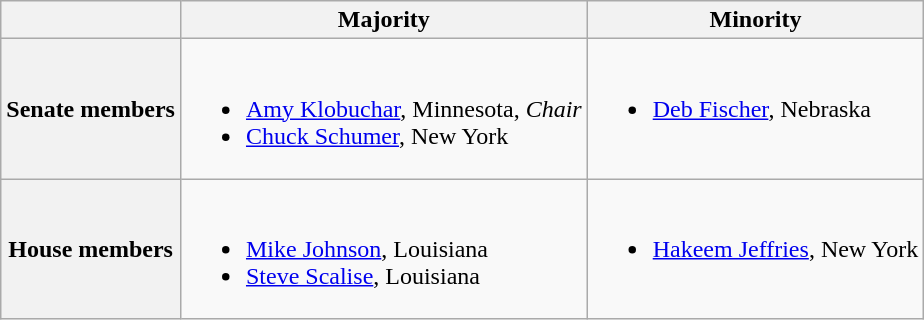<table class=wikitable>
<tr>
<th></th>
<th>Majority</th>
<th>Minority</th>
</tr>
<tr>
<th>Senate members</th>
<td valign="top" ><br><ul><li><a href='#'>Amy Klobuchar</a>, Minnesota, <em>Chair</em></li><li><a href='#'>Chuck Schumer</a>, New York</li></ul></td>
<td valign="top" ><br><ul><li><a href='#'>Deb Fischer</a>, Nebraska</li></ul></td>
</tr>
<tr>
<th>House members</th>
<td valign="top" ><br><ul><li><a href='#'>Mike Johnson</a>, Louisiana</li><li><a href='#'>Steve Scalise</a>, Louisiana</li></ul></td>
<td valign="top" ><br><ul><li><a href='#'>Hakeem Jeffries</a>, New York</li></ul></td>
</tr>
</table>
